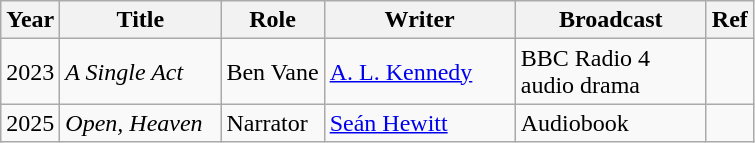<table class="wikitable">
<tr>
<th>Year</th>
<th width="100px">Title</th>
<th>Role</th>
<th width=120>Writer</th>
<th width=120>Broadcast</th>
<th>Ref</th>
</tr>
<tr>
<td>2023</td>
<td><em>A Single Act</em></td>
<td>Ben Vane</td>
<td><a href='#'>A. L. Kennedy</a></td>
<td>BBC Radio 4 audio drama</td>
<td></td>
</tr>
<tr>
<td>2025</td>
<td><em>Open, Heaven</em></td>
<td>Narrator</td>
<td><a href='#'>Seán Hewitt</a></td>
<td>Audiobook</td>
<td></td>
</tr>
</table>
